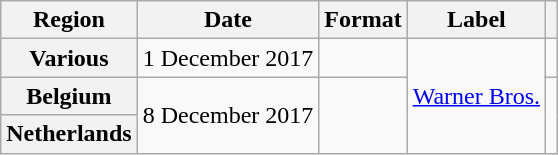<table class="wikitable plainrowheaders">
<tr>
<th scope="col">Region</th>
<th scope="col">Date</th>
<th scope="col">Format</th>
<th scope="col">Label</th>
<th scope="col"></th>
</tr>
<tr>
<th scope="row">Various</th>
<td>1 December 2017</td>
<td></td>
<td rowspan="3"><a href='#'>Warner Bros.</a></td>
<td style="text-align:center;"></td>
</tr>
<tr>
<th scope="row">Belgium</th>
<td rowspan="2">8 December 2017</td>
<td rowspan="2"></td>
<td style="text-align:center;" rowspan="2"></td>
</tr>
<tr>
<th scope="row">Netherlands</th>
</tr>
</table>
